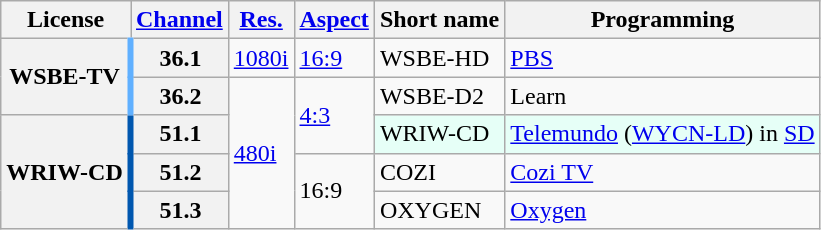<table class="wikitable">
<tr>
<th scope = "col">License</th>
<th scope = "col"><a href='#'>Channel</a></th>
<th scope = "col"><a href='#'>Res.</a></th>
<th scope = "col"><a href='#'>Aspect</a></th>
<th scope = "col">Short name</th>
<th scope = "col">Programming</th>
</tr>
<tr>
<th rowspan = "2" style="border-right: 4px solid #60B0FF;">WSBE-TV</th>
<th scope = "col">36.1</th>
<td><a href='#'>1080i</a></td>
<td><a href='#'>16:9</a></td>
<td>WSBE-HD</td>
<td><a href='#'>PBS</a></td>
</tr>
<tr>
<th scope = "col">36.2</th>
<td rowspan=4><a href='#'>480i</a></td>
<td rowspan=2><a href='#'>4:3</a></td>
<td>WSBE-D2</td>
<td>Learn</td>
</tr>
<tr>
<th rowspan = "4" scope = "row" style="border-right: 4px solid #0057AF;">WRIW-CD</th>
<th scope = "row">51.1</th>
<td style="background-color: #E6FFF7;">WRIW-CD</td>
<td style="background-color: #E6FFF7;"><a href='#'>Telemundo</a> (<a href='#'>WYCN-LD</a>) in <a href='#'>SD</a></td>
</tr>
<tr>
<th scope = "row">51.2</th>
<td rowspan=2>16:9</td>
<td>COZI</td>
<td><a href='#'>Cozi TV</a></td>
</tr>
<tr>
<th scope = "row">51.3</th>
<td>OXYGEN</td>
<td><a href='#'>Oxygen</a></td>
</tr>
</table>
